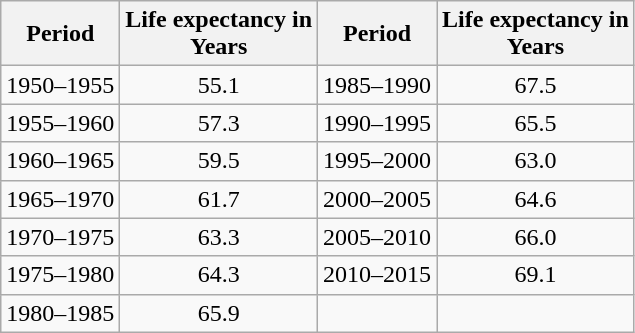<table class="wikitable" style="text-align: center;">
<tr>
<th>Period</th>
<th>Life expectancy in<br>Years</th>
<th>Period</th>
<th>Life expectancy in<br>Years</th>
</tr>
<tr>
<td>1950–1955</td>
<td>55.1</td>
<td>1985–1990</td>
<td>67.5</td>
</tr>
<tr>
<td>1955–1960</td>
<td>57.3</td>
<td>1990–1995</td>
<td>65.5</td>
</tr>
<tr>
<td>1960–1965</td>
<td>59.5</td>
<td>1995–2000</td>
<td>63.0</td>
</tr>
<tr>
<td>1965–1970</td>
<td>61.7</td>
<td>2000–2005</td>
<td>64.6</td>
</tr>
<tr>
<td>1970–1975</td>
<td>63.3</td>
<td>2005–2010</td>
<td>66.0</td>
</tr>
<tr>
<td>1975–1980</td>
<td>64.3</td>
<td>2010–2015</td>
<td>69.1</td>
</tr>
<tr>
<td>1980–1985</td>
<td>65.9</td>
<td></td>
<td></td>
</tr>
</table>
